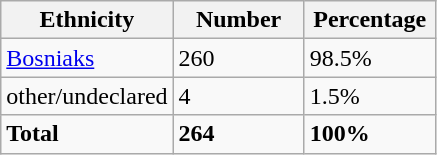<table class="wikitable">
<tr>
<th width="100px">Ethnicity</th>
<th width="80px">Number</th>
<th width="80px">Percentage</th>
</tr>
<tr>
<td><a href='#'>Bosniaks</a></td>
<td>260</td>
<td>98.5%</td>
</tr>
<tr>
<td>other/undeclared</td>
<td>4</td>
<td>1.5%</td>
</tr>
<tr>
<td><strong>Total</strong></td>
<td><strong>264</strong></td>
<td><strong>100%</strong></td>
</tr>
</table>
